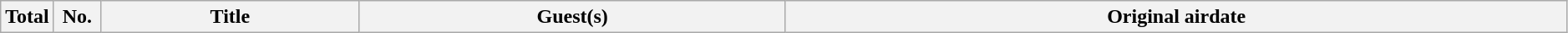<table class="wikitable plainrowheaders" style="width:99%;">
<tr>
<th style="width:30px;">Total</th>
<th style="width:30px;">No.</th>
<th>Title</th>
<th>Guest(s)</th>
<th>Original airdate<br>




</th>
</tr>
</table>
